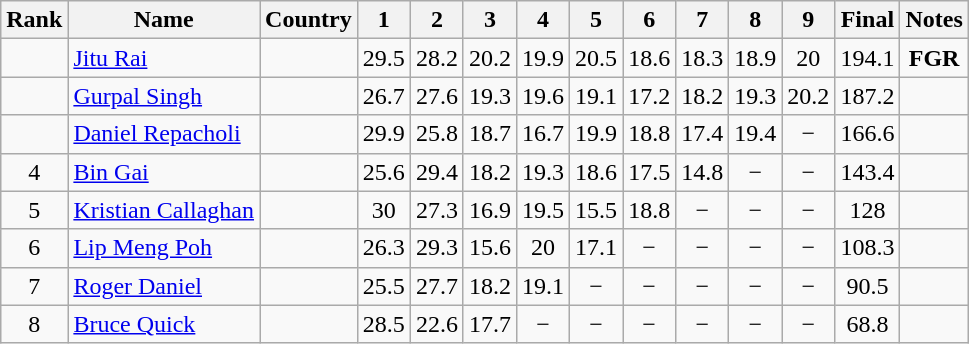<table class="wikitable sortable" style="text-align:center;">
<tr>
<th>Rank</th>
<th>Name</th>
<th>Country</th>
<th>1</th>
<th>2</th>
<th>3</th>
<th>4</th>
<th>5</th>
<th>6</th>
<th>7</th>
<th>8</th>
<th>9</th>
<th>Final</th>
<th>Notes</th>
</tr>
<tr>
<td></td>
<td align=left><a href='#'>Jitu Rai</a></td>
<td align=left></td>
<td>29.5</td>
<td>28.2</td>
<td>20.2</td>
<td>19.9</td>
<td>20.5</td>
<td>18.6</td>
<td>18.3</td>
<td>18.9</td>
<td>20</td>
<td>194.1</td>
<td><strong>FGR</strong></td>
</tr>
<tr>
<td></td>
<td align=left><a href='#'>Gurpal Singh</a></td>
<td align=left></td>
<td>26.7</td>
<td>27.6</td>
<td>19.3</td>
<td>19.6</td>
<td>19.1</td>
<td>17.2</td>
<td>18.2</td>
<td>19.3</td>
<td>20.2</td>
<td>187.2</td>
<td></td>
</tr>
<tr>
<td></td>
<td align=left><a href='#'>Daniel Repacholi</a></td>
<td align=left></td>
<td>29.9</td>
<td>25.8</td>
<td>18.7</td>
<td>16.7</td>
<td>19.9</td>
<td>18.8</td>
<td>17.4</td>
<td>19.4</td>
<td>−</td>
<td>166.6</td>
<td></td>
</tr>
<tr>
<td>4</td>
<td align=left><a href='#'>Bin Gai</a></td>
<td align=left></td>
<td>25.6</td>
<td>29.4</td>
<td>18.2</td>
<td>19.3</td>
<td>18.6</td>
<td>17.5</td>
<td>14.8</td>
<td>−</td>
<td>−</td>
<td>143.4</td>
<td></td>
</tr>
<tr>
<td>5</td>
<td align=left><a href='#'>Kristian Callaghan</a></td>
<td align=left></td>
<td>30</td>
<td>27.3</td>
<td>16.9</td>
<td>19.5</td>
<td>15.5</td>
<td>18.8</td>
<td>−</td>
<td>−</td>
<td>−</td>
<td>128</td>
<td></td>
</tr>
<tr>
<td>6</td>
<td align=left><a href='#'>Lip Meng Poh</a></td>
<td align=left></td>
<td>26.3</td>
<td>29.3</td>
<td>15.6</td>
<td>20</td>
<td>17.1</td>
<td>−</td>
<td>−</td>
<td>−</td>
<td>−</td>
<td>108.3</td>
<td></td>
</tr>
<tr>
<td>7</td>
<td align=left><a href='#'>Roger Daniel</a></td>
<td align=left></td>
<td>25.5</td>
<td>27.7</td>
<td>18.2</td>
<td>19.1</td>
<td>−</td>
<td>−</td>
<td>−</td>
<td>−</td>
<td>−</td>
<td>90.5</td>
<td></td>
</tr>
<tr>
<td>8</td>
<td align=left><a href='#'>Bruce Quick</a></td>
<td align=left></td>
<td>28.5</td>
<td>22.6</td>
<td>17.7</td>
<td>−</td>
<td>−</td>
<td>−</td>
<td>−</td>
<td>−</td>
<td>−</td>
<td>68.8</td>
<td></td>
</tr>
</table>
